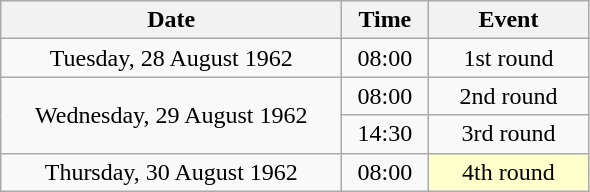<table class = "wikitable" style="text-align:center;">
<tr>
<th width=220>Date</th>
<th width=50>Time</th>
<th width=100>Event</th>
</tr>
<tr>
<td>Tuesday, 28 August 1962</td>
<td>08:00</td>
<td>1st round</td>
</tr>
<tr>
<td rowspan=2>Wednesday, 29 August 1962</td>
<td>08:00</td>
<td>2nd round</td>
</tr>
<tr>
<td>14:30</td>
<td>3rd round</td>
</tr>
<tr>
<td>Thursday, 30 August 1962</td>
<td>08:00</td>
<td bgcolor=ffffcc>4th round</td>
</tr>
</table>
